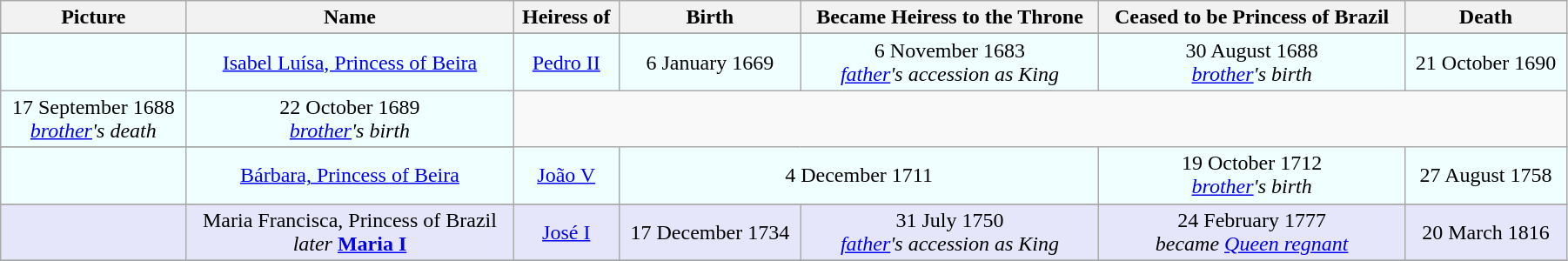<table width=95% class="wikitable">
<tr>
<th>Picture</th>
<th>Name</th>
<th>Heiress of</th>
<th>Birth</th>
<th>Became Heiress to the Throne</th>
<th>Ceased to be Princess of Brazil</th>
<th>Death</th>
</tr>
<tr>
</tr>
<tr bgcolor=#F0FFFF>
<td align="center" rowspan="2"></td>
<td align="center" rowspan="2"><a href='#'>Isabel Luísa, Princess of Beira</a></td>
<td align="center" rowspan="2"><a href='#'>Pedro II</a></td>
<td align="center" rowspan="2">6 January 1669</td>
<td align="center">6 November 1683<br><em><a href='#'>father</a>'s accession as King</em></td>
<td align="center">30 August 1688<br><em><a href='#'>brother</a>'s birth</em></td>
<td align="center" rowspan="2">21 October 1690</td>
</tr>
<tr>
</tr>
<tr bgcolor=#F0FFFF>
<td align="center">17 September 1688<br><em><a href='#'>brother</a>'s death</em></td>
<td align="center">22 October 1689<br><em><a href='#'>brother</a>'s birth</em></td>
</tr>
<tr>
</tr>
<tr bgcolor=#F0FFFF>
<td align="center"></td>
<td align="center"><a href='#'>Bárbara, Princess of Beira</a></td>
<td align="center"><a href='#'>João V</a></td>
<td align="center" colspan="2">4 December 1711</td>
<td align="center">19 October 1712<br><em><a href='#'>brother</a>'s birth</em></td>
<td align="center">27 August 1758</td>
</tr>
<tr>
</tr>
<tr bgcolor=#E6E6FA>
<td align="center"></td>
<td align="center">Maria Francisca, Princess of Brazil <br><em>later</em> <strong><a href='#'>Maria I</a></strong></td>
<td align="center"><a href='#'>José I</a></td>
<td align="center">17 December 1734</td>
<td align="center">31 July 1750<br><em><a href='#'>father</a>'s accession as King</em></td>
<td align="center">24 February 1777<br><em>became <a href='#'>Queen regnant</a></em></td>
<td align="center">20 March 1816</td>
</tr>
<tr>
</tr>
</table>
